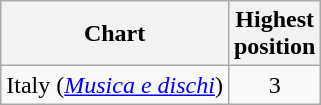<table class="wikitable">
<tr>
<th>Chart</th>
<th>Highest<br>position</th>
</tr>
<tr>
<td>Italy (<em><a href='#'>Musica e dischi</a></em>)</td>
<td style="text-align:center">3</td>
</tr>
</table>
